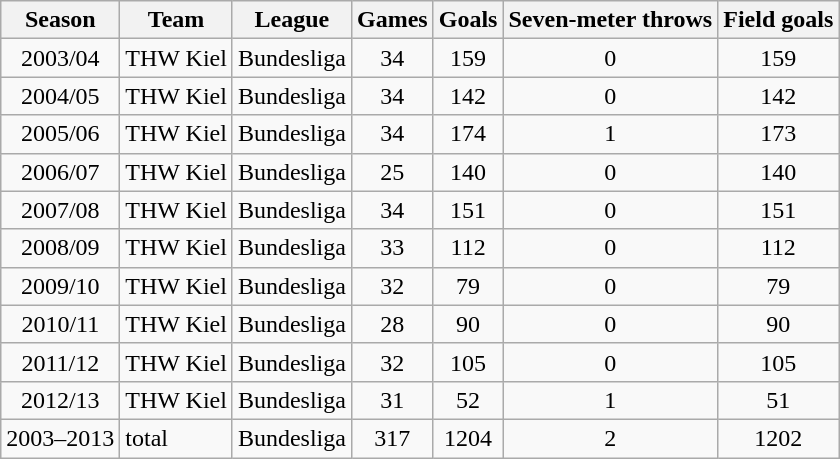<table class="wikitable">
<tr class="hintergrundfarbe0">
<th>Season</th>
<th>Team</th>
<th>League</th>
<th>Games</th>
<th>Goals</th>
<th>Seven-meter throws</th>
<th>Field goals</th>
</tr>
<tr>
<td align="center">2003/04</td>
<td align="left">THW Kiel</td>
<td align="left">Bundesliga</td>
<td align="center">34</td>
<td align="center">159</td>
<td align="center">0</td>
<td align="center">159</td>
</tr>
<tr>
<td align="center">2004/05</td>
<td align="left">THW Kiel</td>
<td align="left">Bundesliga</td>
<td align="center">34</td>
<td align="center">142</td>
<td align="center">0</td>
<td align="center">142</td>
</tr>
<tr>
<td align="center">2005/06</td>
<td align="left">THW Kiel</td>
<td align="left">Bundesliga</td>
<td align="center">34</td>
<td align="center">174</td>
<td align="center">1</td>
<td align="center">173</td>
</tr>
<tr>
<td align="center">2006/07</td>
<td align="left">THW Kiel</td>
<td align="left">Bundesliga</td>
<td align="center">25</td>
<td align="center">140</td>
<td align="center">0</td>
<td align="center">140</td>
</tr>
<tr>
<td align="center">2007/08</td>
<td align="left">THW Kiel</td>
<td align="left">Bundesliga</td>
<td align="center">34</td>
<td align="center">151</td>
<td align="center">0</td>
<td align="center">151</td>
</tr>
<tr>
<td align="center">2008/09</td>
<td align="left">THW Kiel</td>
<td align="left">Bundesliga</td>
<td align="center">33</td>
<td align="center">112</td>
<td align="center">0</td>
<td align="center">112</td>
</tr>
<tr>
<td align="center">2009/10</td>
<td align="left">THW Kiel</td>
<td align="left">Bundesliga</td>
<td align="center">32</td>
<td align="center">79</td>
<td align="center">0</td>
<td align="center">79</td>
</tr>
<tr>
<td align="center">2010/11</td>
<td align="left">THW Kiel</td>
<td align="left">Bundesliga</td>
<td align="center">28</td>
<td align="center">90</td>
<td align="center">0</td>
<td align="center">90</td>
</tr>
<tr>
<td align="center">2011/12</td>
<td align="left">THW Kiel</td>
<td align="left">Bundesliga</td>
<td align="center">32</td>
<td align="center">105</td>
<td align="center">0</td>
<td align="center">105</td>
</tr>
<tr>
<td align="center">2012/13</td>
<td align="left">THW Kiel</td>
<td align="left">Bundesliga</td>
<td align="center">31</td>
<td align="center">52</td>
<td align="center">1</td>
<td align="center">51</td>
</tr>
<tr>
<td align="center">2003–2013</td>
<td align="left">total</td>
<td align="left">Bundesliga</td>
<td align="center">317</td>
<td align="center">1204</td>
<td align="center">2</td>
<td align="center">1202</td>
</tr>
</table>
